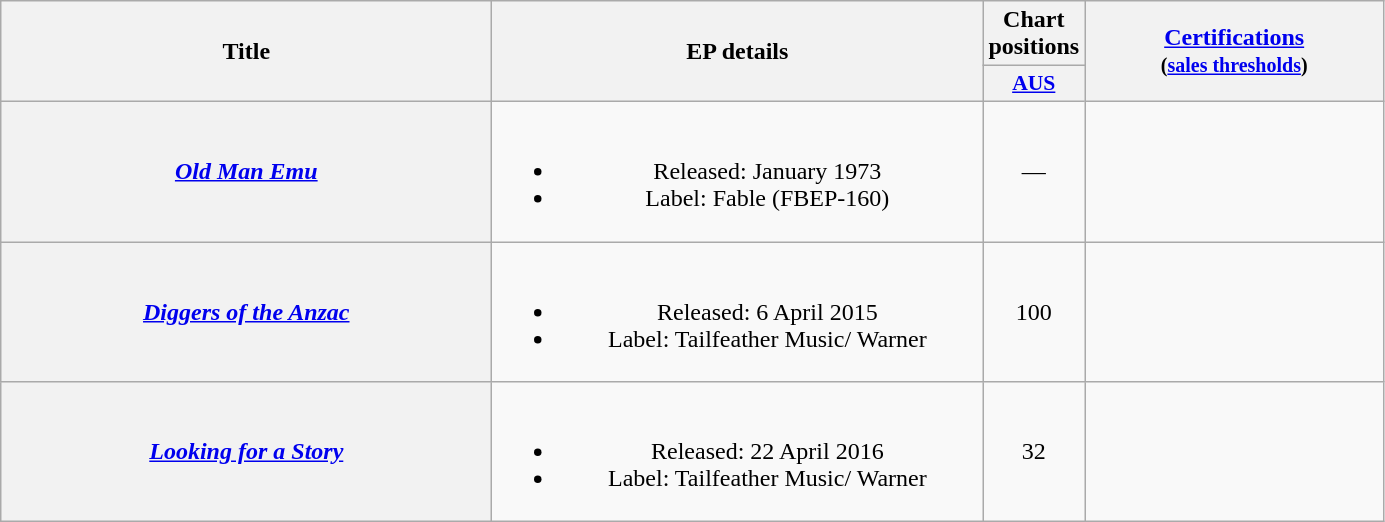<table class="wikitable plainrowheaders" style="text-align:center;">
<tr>
<th scope="col" rowspan="2" style="width:20em;">Title</th>
<th scope="col" rowspan="2" style="width:20em;">EP details</th>
<th scope="col" colspan="1">Chart positions</th>
<th rowspan="2" style="width:12em;"><a href='#'>Certifications</a><br><small>(<a href='#'>sales thresholds</a>)</small></th>
</tr>
<tr>
<th scope="col" style="width:3em;font-size:90%;"><a href='#'>AUS</a><br></th>
</tr>
<tr>
<th scope="row"><em><a href='#'>Old Man Emu</a></em></th>
<td><br><ul><li>Released: January 1973</li><li>Label: Fable (FBEP-160)</li></ul></td>
<td>—</td>
<td></td>
</tr>
<tr>
<th scope="row"><em><a href='#'>Diggers of the Anzac</a></em></th>
<td><br><ul><li>Released: 6 April 2015</li><li>Label: Tailfeather Music/ Warner</li></ul></td>
<td>100<br></td>
<td></td>
</tr>
<tr>
<th scope="row"><em><a href='#'>Looking for a Story</a></em></th>
<td><br><ul><li>Released: 22 April 2016</li><li>Label: Tailfeather Music/ Warner</li></ul></td>
<td>32</td>
<td></td>
</tr>
</table>
